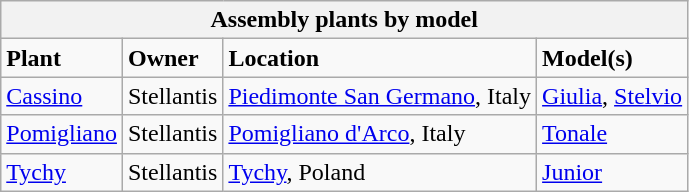<table class="wikitable" style="float:left;"'>
<tr>
<th colspan="4">Assembly plants by model</th>
</tr>
<tr>
<td><strong>Plant</strong></td>
<td><strong>Owner</strong></td>
<td><strong>Location</strong></td>
<td><strong>Model(s)</strong></td>
</tr>
<tr>
<td><a href='#'>Cassino</a></td>
<td>Stellantis</td>
<td><a href='#'>Piedimonte San Germano</a>, Italy</td>
<td><a href='#'>Giulia</a>, <a href='#'>Stelvio</a></td>
</tr>
<tr>
<td><a href='#'>Pomigliano</a></td>
<td>Stellantis</td>
<td><a href='#'>Pomigliano d'Arco</a>, Italy</td>
<td><a href='#'>Tonale</a></td>
</tr>
<tr>
<td><a href='#'>Tychy</a></td>
<td>Stellantis</td>
<td><a href='#'>Tychy</a>, Poland</td>
<td><a href='#'>Junior</a></td>
</tr>
</table>
